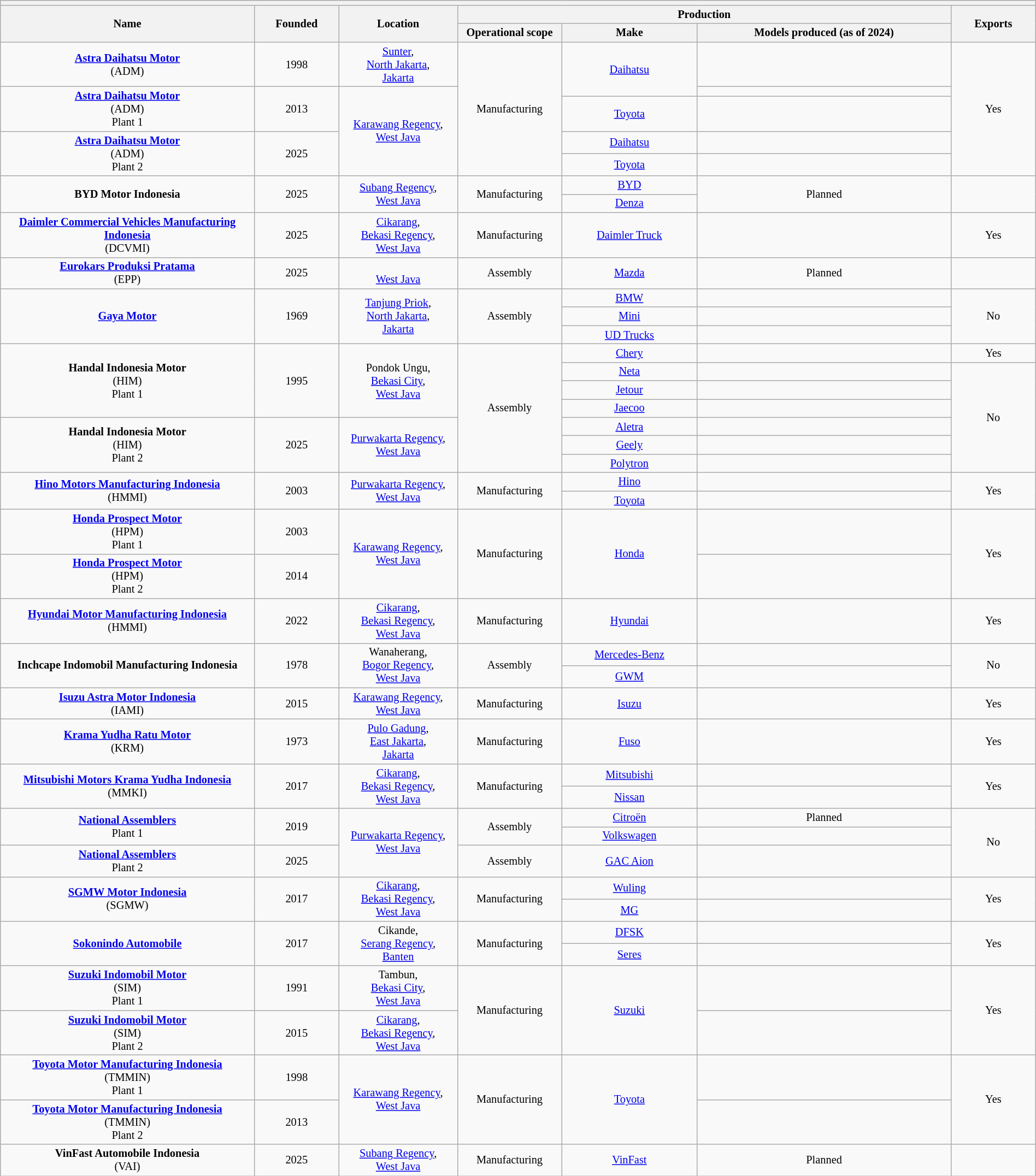<table class="wikitable" align="left" style="text-align: center; width:100%; font-size:85%;">
<tr>
<th colspan="7"></th>
</tr>
<tr>
<th rowspan="2" style="width:15%;">Name</th>
<th rowspan="2" style="width:5%;">Founded</th>
<th rowspan="2" style="width:7%;">Location</th>
<th colspan="3">Production</th>
<th rowspan="2" style="width:5%;">Exports</th>
</tr>
<tr>
<th style="width:5%;">Operational scope</th>
<th style="width:8%;">Make</th>
<th style="width:15%;">Models produced (as of 2024)</th>
</tr>
<tr>
<td><strong><a href='#'>Astra Daihatsu Motor</a></strong><br>(ADM)</td>
<td>1998</td>
<td><a href='#'>Sunter</a>,<br><a href='#'>North Jakarta</a>,<br><a href='#'>Jakarta</a></td>
<td rowspan="5">Manufacturing</td>
<td rowspan="2"><a href='#'>Daihatsu</a></td>
<td></td>
<td rowspan="5">Yes</td>
</tr>
<tr>
<td rowspan="2"><strong><a href='#'>Astra Daihatsu Motor</a></strong><br>(ADM)<br>Plant 1</td>
<td rowspan="2">2013</td>
<td rowspan="4"><a href='#'>Karawang Regency</a>,<br><a href='#'>West Java</a></td>
<td></td>
</tr>
<tr>
<td><a href='#'>Toyota</a></td>
<td></td>
</tr>
<tr>
<td rowspan="2"><strong><a href='#'>Astra Daihatsu Motor</a></strong><br>(ADM)<br>Plant 2</td>
<td rowspan="2">2025</td>
<td><a href='#'>Daihatsu</a></td>
<td></td>
</tr>
<tr>
<td><a href='#'>Toyota</a></td>
<td></td>
</tr>
<tr>
<td rowspan="2"><strong>BYD Motor Indonesia</strong></td>
<td rowspan="2">2025</td>
<td rowspan="2"><a href='#'>Subang Regency</a>,<br><a href='#'>West Java</a></td>
<td rowspan="2">Manufacturing</td>
<td><a href='#'>BYD</a></td>
<td rowspan="2">Planned</td>
<td rowspan="2"></td>
</tr>
<tr>
<td><a href='#'>Denza</a></td>
</tr>
<tr>
<td><strong><a href='#'>Daimler Commercial Vehicles Manufacturing Indonesia</a></strong><br>(DCVMI)</td>
<td>2025</td>
<td><a href='#'>Cikarang</a>,<br><a href='#'>Bekasi Regency</a>,<br><a href='#'>West Java</a></td>
<td>Manufacturing</td>
<td><a href='#'>Daimler Truck</a></td>
<td></td>
<td>Yes</td>
</tr>
<tr>
<td><strong><a href='#'>Eurokars Produksi Pratama</a></strong><br>(EPP)</td>
<td>2025</td>
<td><br><a href='#'>West Java</a></td>
<td>Assembly</td>
<td><a href='#'>Mazda</a></td>
<td>Planned</td>
<td></td>
</tr>
<tr>
<td rowspan="3"><strong><a href='#'>Gaya Motor</a></strong></td>
<td rowspan="3">1969</td>
<td rowspan="3"><a href='#'>Tanjung Priok</a>,<br><a href='#'>North Jakarta</a>,<br><a href='#'>Jakarta</a></td>
<td rowspan="3">Assembly</td>
<td><a href='#'>BMW</a></td>
<td></td>
<td rowspan="3">No</td>
</tr>
<tr>
<td><a href='#'>Mini</a></td>
<td></td>
</tr>
<tr>
<td><a href='#'>UD Trucks</a></td>
<td></td>
</tr>
<tr>
<td rowspan="4"><strong>Handal Indonesia Motor</strong><br>(HIM)<br>Plant 1</td>
<td rowspan="4">1995</td>
<td rowspan="4">Pondok Ungu,<br><a href='#'>Bekasi City</a>,<br><a href='#'>West Java</a></td>
<td rowspan="7">Assembly</td>
<td><a href='#'>Chery</a></td>
<td></td>
<td>Yes</td>
</tr>
<tr>
<td><a href='#'>Neta</a></td>
<td></td>
<td rowspan="6">No</td>
</tr>
<tr>
<td><a href='#'>Jetour</a></td>
<td></td>
</tr>
<tr>
<td><a href='#'>Jaecoo</a></td>
<td></td>
</tr>
<tr>
<td rowspan="3"><strong>Handal Indonesia Motor</strong><br>(HIM)<br>Plant 2</td>
<td rowspan="3">2025</td>
<td rowspan="3"><a href='#'>Purwakarta Regency</a>,<br><a href='#'>West Java</a></td>
<td><a href='#'>Aletra</a></td>
<td></td>
</tr>
<tr>
<td><a href='#'>Geely</a></td>
<td></td>
</tr>
<tr>
<td><a href='#'>Polytron</a></td>
<td></td>
</tr>
<tr>
<td rowspan="2"><strong><a href='#'>Hino Motors Manufacturing Indonesia</a></strong><br>(HMMI)</td>
<td rowspan="2">2003</td>
<td rowspan="2"><a href='#'>Purwakarta Regency</a>,<br><a href='#'>West Java</a></td>
<td rowspan="2">Manufacturing</td>
<td><a href='#'>Hino</a></td>
<td></td>
<td rowspan="2">Yes</td>
</tr>
<tr>
<td><a href='#'>Toyota</a></td>
<td></td>
</tr>
<tr>
<td><strong><a href='#'>Honda Prospect Motor</a></strong><br>(HPM)<br>Plant 1</td>
<td>2003</td>
<td rowspan="2"><a href='#'>Karawang Regency</a>,<br><a href='#'>West Java</a></td>
<td rowspan="2">Manufacturing</td>
<td rowspan="2"><a href='#'>Honda</a></td>
<td></td>
<td rowspan="2">Yes</td>
</tr>
<tr>
<td><strong><a href='#'>Honda Prospect Motor</a></strong><br>(HPM)<br>Plant 2</td>
<td>2014</td>
<td></td>
</tr>
<tr>
<td><strong><a href='#'>Hyundai Motor Manufacturing Indonesia</a></strong><br>(HMMI)</td>
<td>2022</td>
<td><a href='#'>Cikarang</a>,<br><a href='#'>Bekasi Regency</a>,<br><a href='#'>West Java</a></td>
<td>Manufacturing</td>
<td><a href='#'>Hyundai</a></td>
<td></td>
<td>Yes</td>
</tr>
<tr>
<td rowspan="2"><strong>Inchcape Indomobil Manufacturing Indonesia</strong><br></td>
<td rowspan="2">1978</td>
<td rowspan="2">Wanaherang,<br><a href='#'>Bogor Regency</a>,<br><a href='#'>West Java</a></td>
<td rowspan="2">Assembly</td>
<td><a href='#'>Mercedes-Benz</a></td>
<td></td>
<td rowspan="2">No</td>
</tr>
<tr>
<td><a href='#'>GWM</a></td>
<td></td>
</tr>
<tr>
<td><strong><a href='#'>Isuzu Astra Motor Indonesia</a></strong><br>(IAMI)</td>
<td>2015</td>
<td><a href='#'>Karawang Regency</a>,<br><a href='#'>West Java</a></td>
<td>Manufacturing</td>
<td><a href='#'>Isuzu</a></td>
<td></td>
<td>Yes</td>
</tr>
<tr>
<td><strong><a href='#'>Krama Yudha Ratu Motor</a></strong><br>(KRM)</td>
<td>1973</td>
<td><a href='#'>Pulo Gadung</a>,<br><a href='#'>East Jakarta</a>,<br><a href='#'>Jakarta</a></td>
<td>Manufacturing</td>
<td><a href='#'>Fuso</a></td>
<td></td>
<td>Yes</td>
</tr>
<tr>
<td rowspan="2"><strong><a href='#'>Mitsubishi Motors Krama Yudha Indonesia</a></strong><br>(MMKI)</td>
<td rowspan="2">2017</td>
<td rowspan="2"><a href='#'>Cikarang</a>,<br><a href='#'>Bekasi Regency</a>,<br><a href='#'>West Java</a></td>
<td rowspan="2">Manufacturing</td>
<td><a href='#'>Mitsubishi</a></td>
<td></td>
<td rowspan="2">Yes</td>
</tr>
<tr>
<td><a href='#'>Nissan</a></td>
<td></td>
</tr>
<tr>
<td rowspan="2"><strong><a href='#'>National Assemblers</a></strong><br>Plant 1</td>
<td rowspan="2">2019</td>
<td rowspan="3"><a href='#'>Purwakarta Regency</a>,<br><a href='#'>West Java</a></td>
<td rowspan="2">Assembly</td>
<td><a href='#'>Citroën</a></td>
<td>Planned</td>
<td rowspan="3">No</td>
</tr>
<tr>
<td><a href='#'>Volkswagen</a></td>
<td></td>
</tr>
<tr>
<td><strong><a href='#'>National Assemblers</a></strong><br>Plant 2</td>
<td>2025</td>
<td>Assembly</td>
<td><a href='#'>GAC Aion</a></td>
<td></td>
</tr>
<tr>
<td rowspan="2"><strong><a href='#'>SGMW Motor Indonesia</a></strong><br>(SGMW)</td>
<td rowspan="2">2017</td>
<td rowspan="2"><a href='#'>Cikarang</a>,<br><a href='#'>Bekasi Regency</a>,<br><a href='#'>West Java</a></td>
<td rowspan="2">Manufacturing</td>
<td><a href='#'>Wuling</a></td>
<td></td>
<td rowspan="2">Yes</td>
</tr>
<tr>
<td><a href='#'>MG</a></td>
<td></td>
</tr>
<tr>
<td rowspan="2"><strong><a href='#'>Sokonindo Automobile</a></strong></td>
<td rowspan="2">2017</td>
<td rowspan="2">Cikande,<br><a href='#'>Serang Regency</a>,<br><a href='#'>Banten</a></td>
<td rowspan="2">Manufacturing</td>
<td><a href='#'>DFSK</a></td>
<td></td>
<td rowspan="2">Yes</td>
</tr>
<tr>
<td><a href='#'>Seres</a></td>
<td></td>
</tr>
<tr>
<td><strong><a href='#'>Suzuki Indomobil Motor</a></strong><br>(SIM)<br>Plant 1</td>
<td>1991</td>
<td>Tambun,<br><a href='#'>Bekasi City</a>,<br><a href='#'>West Java</a></td>
<td rowspan="2">Manufacturing</td>
<td rowspan="2"><a href='#'>Suzuki</a></td>
<td></td>
<td rowspan="2">Yes</td>
</tr>
<tr>
<td><strong><a href='#'>Suzuki Indomobil Motor</a></strong><br>(SIM)<br>Plant 2</td>
<td>2015</td>
<td><a href='#'>Cikarang</a>,<br><a href='#'>Bekasi Regency</a>,<br><a href='#'>West Java</a></td>
<td></td>
</tr>
<tr>
<td><strong><a href='#'>Toyota Motor Manufacturing Indonesia</a></strong><br>(TMMIN)<br>Plant 1</td>
<td>1998</td>
<td rowspan="2"><a href='#'>Karawang Regency</a>,<br><a href='#'>West Java</a></td>
<td rowspan="2">Manufacturing</td>
<td rowspan="2"><a href='#'>Toyota</a></td>
<td></td>
<td rowspan="2">Yes</td>
</tr>
<tr>
<td><strong><a href='#'>Toyota Motor Manufacturing Indonesia</a></strong><br>(TMMIN)<br>Plant 2</td>
<td>2013</td>
<td></td>
</tr>
<tr>
<td><strong>VinFast Automobile Indonesia</strong><br>(VAI)</td>
<td>2025</td>
<td><a href='#'>Subang Regency</a>,<br><a href='#'>West Java</a></td>
<td>Manufacturing</td>
<td><a href='#'>VinFast</a></td>
<td>Planned</td>
<td></td>
</tr>
</table>
